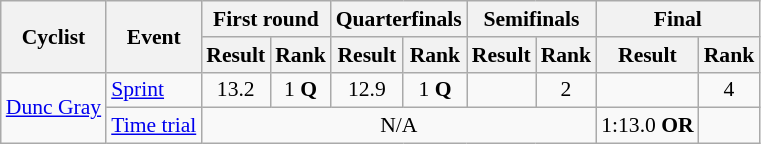<table class=wikitable style="font-size:90%">
<tr>
<th rowspan=2>Cyclist</th>
<th rowspan=2>Event</th>
<th colspan=2>First round</th>
<th colspan=2>Quarterfinals</th>
<th colspan=2>Semifinals</th>
<th colspan=2>Final</th>
</tr>
<tr>
<th>Result</th>
<th>Rank</th>
<th>Result</th>
<th>Rank</th>
<th>Result</th>
<th>Rank</th>
<th>Result</th>
<th>Rank</th>
</tr>
<tr>
<td rowspan=2><a href='#'>Dunc Gray</a></td>
<td><a href='#'>Sprint</a></td>
<td align=center>13.2</td>
<td align=center>1 <strong>Q</strong></td>
<td align=center>12.9</td>
<td align=center>1 <strong>Q</strong></td>
<td align=center></td>
<td align=center>2</td>
<td align=center></td>
<td align=center>4</td>
</tr>
<tr>
<td><a href='#'>Time trial</a></td>
<td align=center colspan=6>N/A</td>
<td align=center>1:13.0 <strong>OR</strong></td>
<td align=center></td>
</tr>
</table>
